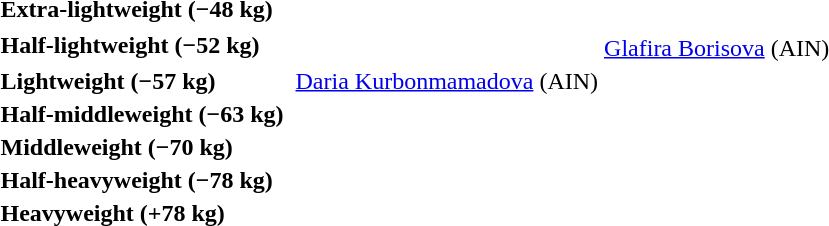<table>
<tr>
<th rowspan=2 style="text-align:left;">Extra-lightweight (−48 kg)</th>
<td rowspan=2></td>
<td rowspan=2></td>
<td></td>
</tr>
<tr>
<td></td>
</tr>
<tr>
<th rowspan=2 style="text-align:left;">Half-lightweight (−52 kg)</th>
<td rowspan=2></td>
<td rowspan=2></td>
<td></td>
</tr>
<tr>
<td> <a href='#'>Glafira Borisova</a> <span>(<abbr>AIN</abbr>)</span></td>
</tr>
<tr>
<th rowspan=2 style="text-align:left;">Lightweight (−57 kg)</th>
<td rowspan=2></td>
<td rowspan=2> <a href='#'>Daria Kurbonmamadova</a> <span>(<abbr>AIN</abbr>)</span></td>
<td></td>
</tr>
<tr>
<td></td>
</tr>
<tr>
<th rowspan=2 style="text-align:left;">Half-middleweight (−63 kg)</th>
<td rowspan=2></td>
<td rowspan=2></td>
<td></td>
</tr>
<tr>
<td></td>
</tr>
<tr>
<th rowspan=2 style="text-align:left;">Middleweight (−70 kg)</th>
<td rowspan=2></td>
<td rowspan=2></td>
<td></td>
</tr>
<tr>
<td></td>
</tr>
<tr>
<th rowspan=2 style="text-align:left;">Half-heavyweight (−78 kg)</th>
<td rowspan=2></td>
<td rowspan=2></td>
<td></td>
</tr>
<tr>
<td></td>
</tr>
<tr>
<th rowspan=2 style="text-align:left;">Heavyweight (+78 kg)</th>
<td rowspan=2></td>
<td rowspan=2></td>
<td></td>
</tr>
<tr>
<td></td>
</tr>
</table>
